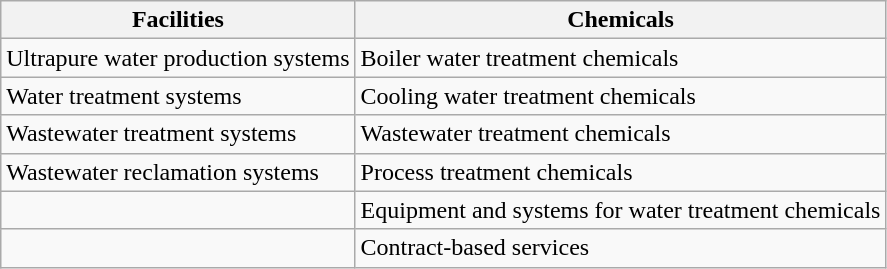<table class="wikitable">
<tr>
<th>Facilities</th>
<th>Chemicals</th>
</tr>
<tr>
<td>Ultrapure water production systems</td>
<td>Boiler water treatment chemicals</td>
</tr>
<tr>
<td>Water treatment systems</td>
<td>Cooling water treatment chemicals</td>
</tr>
<tr>
<td>Wastewater treatment systems</td>
<td>Wastewater treatment chemicals</td>
</tr>
<tr>
<td>Wastewater reclamation systems</td>
<td>Process treatment chemicals</td>
</tr>
<tr>
<td></td>
<td>Equipment and systems for water treatment chemicals</td>
</tr>
<tr>
<td></td>
<td>Contract-based services</td>
</tr>
</table>
